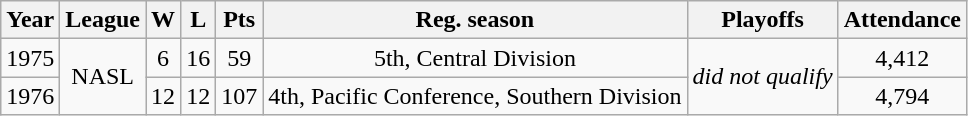<table class="wikitable" style="text-align:center">
<tr>
<th>Year</th>
<th>League</th>
<th>W</th>
<th>L</th>
<th>Pts</th>
<th>Reg. season</th>
<th>Playoffs</th>
<th>Attendance</th>
</tr>
<tr>
<td>1975</td>
<td rowspan=2>NASL</td>
<td>6</td>
<td>16</td>
<td>59</td>
<td>5th, Central Division</td>
<td rowspan=2><em>did not qualify</em></td>
<td>4,412</td>
</tr>
<tr>
<td>1976</td>
<td>12</td>
<td>12</td>
<td>107</td>
<td>4th, Pacific Conference, Southern Division</td>
<td>4,794</td>
</tr>
</table>
